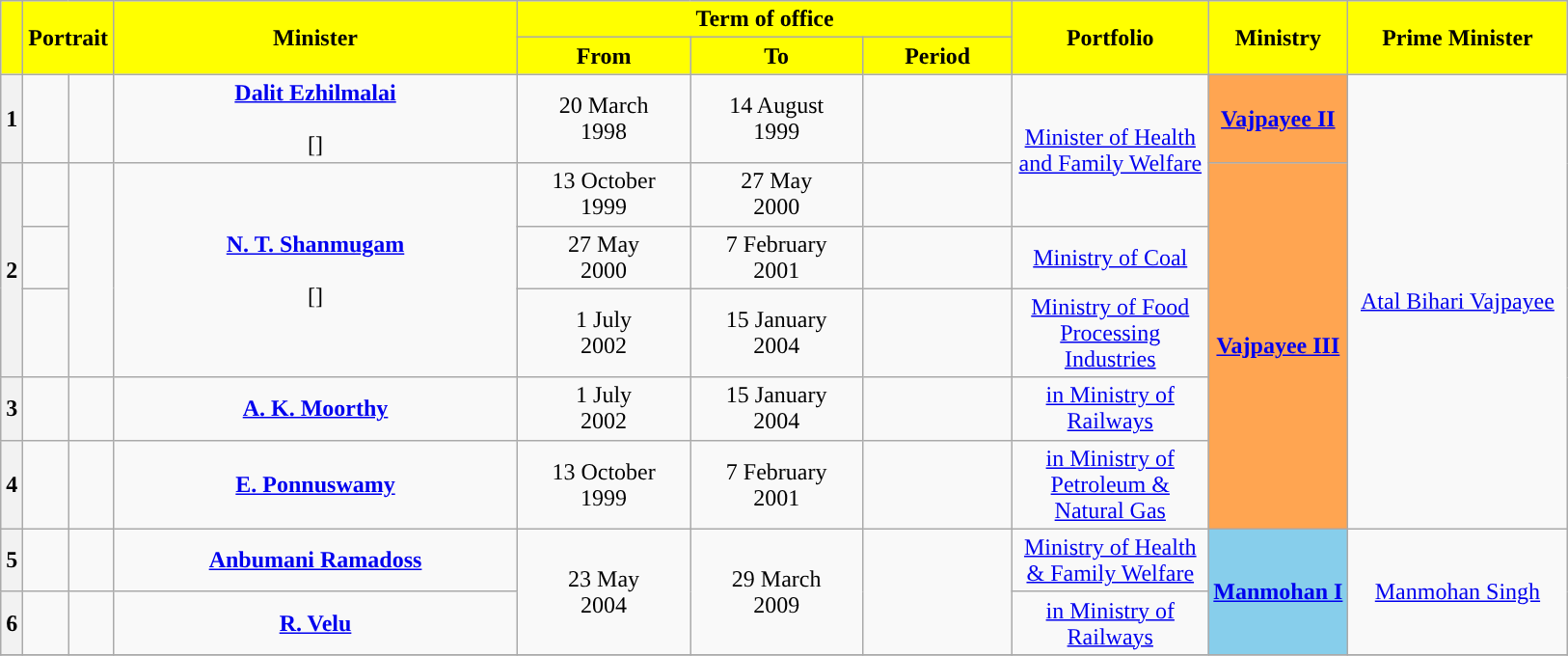<table class="wikitable" style="text-align:center">
<tr>
<th rowspan="2" style="background-color:yellow"></th>
<th rowspan="2" colspan="2" style="background-color:yellow">Portrait</th>
<th rowspan="2" style="background-color:yellow; width:17em">Minister<br></th>
<th colspan="3" style="background-color:yellow">Term of office</th>
<th rowspan="2" style="background-color:yellow; width:8em">Portfolio</th>
<th rowspan="2" style="background-color:yellow">Ministry</th>
<th rowspan="2" style="background-color:yellow; width:9em">Prime Minister</th>
</tr>
<tr>
<th style="background-color:yellow; width:7em">From</th>
<th style="background-color:yellow; width:7em">To</th>
<th style="background-color:yellow; width:6em">Period</th>
</tr>
<tr>
<th>1</th>
<td></td>
<td></td>
<td><strong><a href='#'>Dalit Ezhilmalai</a></strong><br><br>[]</td>
<td>20 March<br>1998</td>
<td>14 August<br>1999</td>
<td><strong></strong></td>
<td rowspan="2"><a href='#'>Minister of Health and Family Welfare</a></td>
<td style="background:#FFA551;"><strong><a href='#'>Vajpayee II</a></strong></td>
<td rowspan="6"><a href='#'>Atal Bihari Vajpayee</a></td>
</tr>
<tr>
<th rowspan="3">2</th>
<td></td>
<td rowspan="3"></td>
<td rowspan="3"><strong><a href='#'>N. T. Shanmugam</a></strong><br><br>[]</td>
<td>13 October<br>1999</td>
<td>27 May<br>2000</td>
<td><strong></strong></td>
<td rowspan="5", style="background:#FFA551;"><strong><a href='#'>Vajpayee III</a></strong></td>
</tr>
<tr>
<td></td>
<td>27 May <br>2000</td>
<td>7 February<br>2001</td>
<td><strong></strong></td>
<td><a href='#'>Ministry of Coal</a></td>
</tr>
<tr>
<td></td>
<td>1 July<br>2002</td>
<td>15 January<br>2004</td>
<td><strong></strong></td>
<td><a href='#'>Ministry of Food Processing Industries</a></td>
</tr>
<tr>
<th>3</th>
<td></td>
<td></td>
<td><strong><a href='#'>A. K. Moorthy</a></strong><br></td>
<td>1 July<br>2002</td>
<td>15 January<br>2004</td>
<td><strong></strong></td>
<td><a href='#'><strong></strong> in Ministry of Railways</a></td>
</tr>
<tr>
<th>4</th>
<td></td>
<td></td>
<td><strong><a href='#'>E. Ponnuswamy</a></strong><br></td>
<td>13 October<br>1999</td>
<td>7 February<br>2001</td>
<td><strong></strong></td>
<td><a href='#'><strong></strong> in Ministry of Petroleum & Natural Gas</a></td>
</tr>
<tr>
<th>5</th>
<td></td>
<td></td>
<td><strong><a href='#'>Anbumani Ramadoss</a></strong><br></td>
<td rowspan="2">23 May<br>2004</td>
<td rowspan="2">29 March<br>2009</td>
<td rowspan="2"><strong></strong></td>
<td><a href='#'>Ministry of Health & Family Welfare</a></td>
<td rowspan="2", bgcolor="#87CEEB"><a href='#'><strong>Manmohan I</strong></a></td>
<td rowspan="2"><a href='#'>Manmohan Singh</a></td>
</tr>
<tr>
<th>6</th>
<td></td>
<td></td>
<td><strong><a href='#'>R. Velu</a></strong><br></td>
<td><a href='#'><strong></strong> in Ministry of Railways</a></td>
</tr>
<tr>
</tr>
</table>
